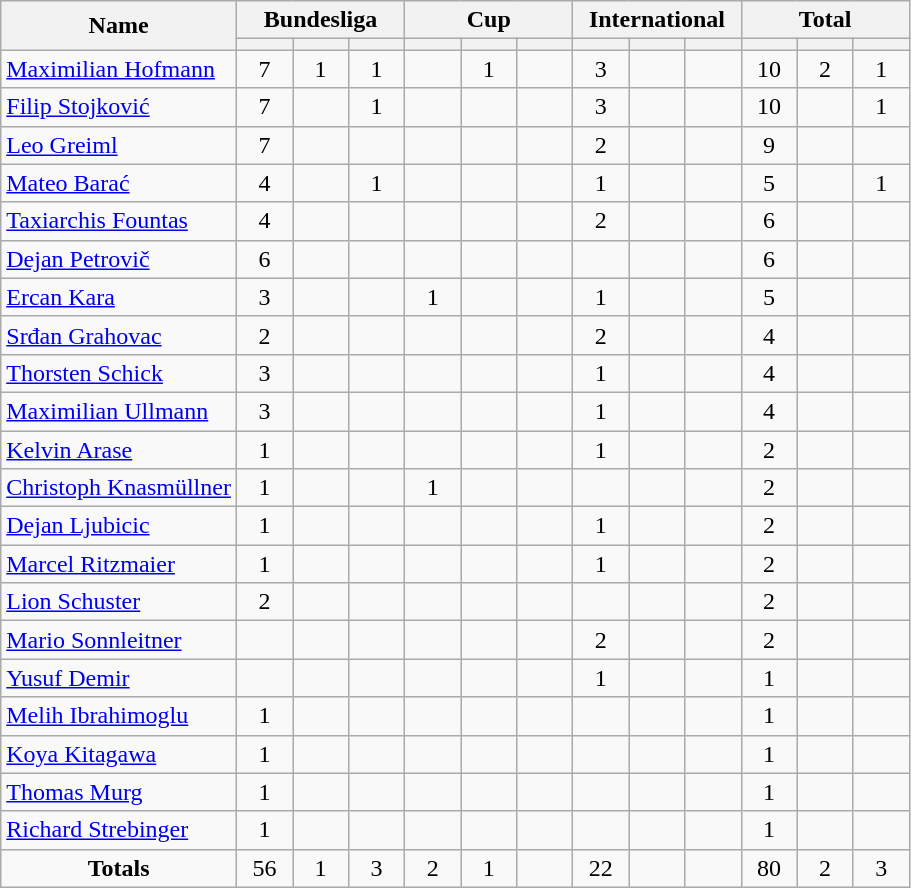<table class="wikitable" style="text-align:center;">
<tr>
<th rowspan="2">Name</th>
<th colspan="3">Bundesliga</th>
<th colspan="3">Cup</th>
<th colspan="3">International</th>
<th colspan="3">Total</th>
</tr>
<tr>
<th width=30></th>
<th width=30></th>
<th width=30></th>
<th width=30></th>
<th width=30></th>
<th width=30></th>
<th width=30></th>
<th width=30></th>
<th width=30></th>
<th width=30></th>
<th width=30></th>
<th width=30></th>
</tr>
<tr>
<td align="left"> <a href='#'>Maximilian Hofmann</a></td>
<td>7</td>
<td>1</td>
<td>1</td>
<td></td>
<td>1</td>
<td></td>
<td>3</td>
<td></td>
<td></td>
<td>10</td>
<td>2</td>
<td>1</td>
</tr>
<tr>
<td align="left"> <a href='#'>Filip Stojković</a></td>
<td>7</td>
<td></td>
<td>1</td>
<td></td>
<td></td>
<td></td>
<td>3</td>
<td></td>
<td></td>
<td>10</td>
<td></td>
<td>1</td>
</tr>
<tr>
<td align="left"> <a href='#'>Leo Greiml</a></td>
<td>7</td>
<td></td>
<td></td>
<td></td>
<td></td>
<td></td>
<td>2</td>
<td></td>
<td></td>
<td>9</td>
<td></td>
<td></td>
</tr>
<tr>
<td align="left"> <a href='#'>Mateo Barać</a></td>
<td>4</td>
<td></td>
<td>1</td>
<td></td>
<td></td>
<td></td>
<td>1</td>
<td></td>
<td></td>
<td>5</td>
<td></td>
<td>1</td>
</tr>
<tr>
<td align="left"> <a href='#'>Taxiarchis Fountas</a></td>
<td>4</td>
<td></td>
<td></td>
<td></td>
<td></td>
<td></td>
<td>2</td>
<td></td>
<td></td>
<td>6</td>
<td></td>
<td></td>
</tr>
<tr>
<td align="left"> <a href='#'>Dejan Petrovič</a></td>
<td>6</td>
<td></td>
<td></td>
<td></td>
<td></td>
<td></td>
<td></td>
<td></td>
<td></td>
<td>6</td>
<td></td>
<td></td>
</tr>
<tr>
<td align="left"> <a href='#'>Ercan Kara</a></td>
<td>3</td>
<td></td>
<td></td>
<td>1</td>
<td></td>
<td></td>
<td>1</td>
<td></td>
<td></td>
<td>5</td>
<td></td>
<td></td>
</tr>
<tr>
<td align="left"> <a href='#'>Srđan Grahovac</a></td>
<td>2</td>
<td></td>
<td></td>
<td></td>
<td></td>
<td></td>
<td>2</td>
<td></td>
<td></td>
<td>4</td>
<td></td>
<td></td>
</tr>
<tr>
<td align="left"> <a href='#'>Thorsten Schick</a></td>
<td>3</td>
<td></td>
<td></td>
<td></td>
<td></td>
<td></td>
<td>1</td>
<td></td>
<td></td>
<td>4</td>
<td></td>
<td></td>
</tr>
<tr>
<td align="left"> <a href='#'>Maximilian Ullmann</a></td>
<td>3</td>
<td></td>
<td></td>
<td></td>
<td></td>
<td></td>
<td>1</td>
<td></td>
<td></td>
<td>4</td>
<td></td>
<td></td>
</tr>
<tr>
<td align="left"> <a href='#'>Kelvin Arase</a></td>
<td>1</td>
<td></td>
<td></td>
<td></td>
<td></td>
<td></td>
<td>1</td>
<td></td>
<td></td>
<td>2</td>
<td></td>
<td></td>
</tr>
<tr>
<td align="left"> <a href='#'>Christoph Knasmüllner</a></td>
<td>1</td>
<td></td>
<td></td>
<td>1</td>
<td></td>
<td></td>
<td></td>
<td></td>
<td></td>
<td>2</td>
<td></td>
<td></td>
</tr>
<tr>
<td align="left"> <a href='#'>Dejan Ljubicic</a></td>
<td>1</td>
<td></td>
<td></td>
<td></td>
<td></td>
<td></td>
<td>1</td>
<td></td>
<td></td>
<td>2</td>
<td></td>
<td></td>
</tr>
<tr>
<td align="left"> <a href='#'>Marcel Ritzmaier</a></td>
<td>1</td>
<td></td>
<td></td>
<td></td>
<td></td>
<td></td>
<td>1</td>
<td></td>
<td></td>
<td>2</td>
<td></td>
<td></td>
</tr>
<tr>
<td align="left"> <a href='#'>Lion Schuster</a></td>
<td>2</td>
<td></td>
<td></td>
<td></td>
<td></td>
<td></td>
<td></td>
<td></td>
<td></td>
<td>2</td>
<td></td>
<td></td>
</tr>
<tr>
<td align="left"> <a href='#'>Mario Sonnleitner</a></td>
<td></td>
<td></td>
<td></td>
<td></td>
<td></td>
<td></td>
<td>2</td>
<td></td>
<td></td>
<td>2</td>
<td></td>
<td></td>
</tr>
<tr>
<td align="left"> <a href='#'>Yusuf Demir</a></td>
<td></td>
<td></td>
<td></td>
<td></td>
<td></td>
<td></td>
<td>1</td>
<td></td>
<td></td>
<td>1</td>
<td></td>
<td></td>
</tr>
<tr>
<td align="left"> <a href='#'>Melih Ibrahimoglu</a></td>
<td>1</td>
<td></td>
<td></td>
<td></td>
<td></td>
<td></td>
<td></td>
<td></td>
<td></td>
<td>1</td>
<td></td>
<td></td>
</tr>
<tr>
<td align="left"> <a href='#'>Koya Kitagawa</a></td>
<td>1</td>
<td></td>
<td></td>
<td></td>
<td></td>
<td></td>
<td></td>
<td></td>
<td></td>
<td>1</td>
<td></td>
<td></td>
</tr>
<tr>
<td align="left"> <a href='#'>Thomas Murg</a></td>
<td>1</td>
<td></td>
<td></td>
<td></td>
<td></td>
<td></td>
<td></td>
<td></td>
<td></td>
<td>1</td>
<td></td>
<td></td>
</tr>
<tr>
<td align="left"> <a href='#'>Richard Strebinger</a></td>
<td>1</td>
<td></td>
<td></td>
<td></td>
<td></td>
<td></td>
<td></td>
<td></td>
<td></td>
<td>1</td>
<td></td>
<td></td>
</tr>
<tr>
<td><strong>Totals</strong></td>
<td>56</td>
<td>1</td>
<td>3</td>
<td>2</td>
<td>1</td>
<td></td>
<td>22</td>
<td></td>
<td></td>
<td>80</td>
<td>2</td>
<td>3</td>
</tr>
</table>
